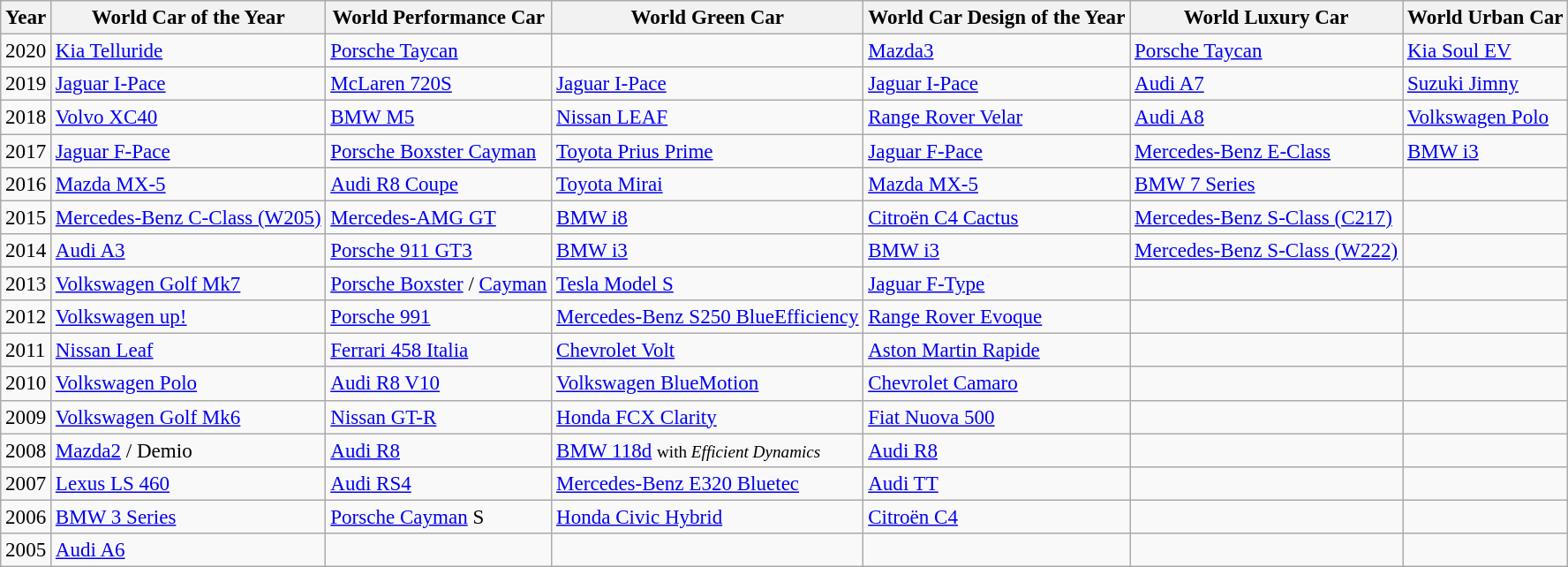<table class="wikitable sortable" style="font-size:96%;">
<tr>
<th>Year</th>
<th>World Car of the Year</th>
<th>World Performance Car</th>
<th>World Green Car</th>
<th>World Car Design of the Year</th>
<th>World Luxury Car</th>
<th>World Urban Car</th>
</tr>
<tr>
<td>2020</td>
<td><a href='#'>Kia Telluride</a></td>
<td><a href='#'>Porsche Taycan</a></td>
<td></td>
<td><a href='#'>Mazda3</a></td>
<td><a href='#'>Porsche Taycan</a></td>
<td><a href='#'>Kia Soul EV</a></td>
</tr>
<tr>
<td>2019</td>
<td><a href='#'>Jaguar I-Pace</a></td>
<td><a href='#'>McLaren 720S</a></td>
<td><a href='#'>Jaguar I-Pace</a></td>
<td><a href='#'>Jaguar I-Pace</a></td>
<td><a href='#'>Audi A7</a></td>
<td><a href='#'>Suzuki Jimny</a></td>
</tr>
<tr>
<td>2018</td>
<td><a href='#'>Volvo XC40</a></td>
<td><a href='#'>BMW M5</a></td>
<td><a href='#'>Nissan LEAF</a></td>
<td><a href='#'>Range Rover Velar</a></td>
<td><a href='#'>Audi A8</a></td>
<td><a href='#'>Volkswagen Polo</a></td>
</tr>
<tr>
<td>2017</td>
<td><a href='#'>Jaguar F-Pace</a></td>
<td><a href='#'>Porsche Boxster Cayman</a></td>
<td><a href='#'>Toyota Prius Prime</a></td>
<td><a href='#'>Jaguar F-Pace</a></td>
<td><a href='#'>Mercedes-Benz E-Class</a></td>
<td><a href='#'>BMW i3</a></td>
</tr>
<tr>
<td>2016</td>
<td><a href='#'>Mazda MX-5</a></td>
<td><a href='#'>Audi R8 Coupe</a></td>
<td><a href='#'>Toyota Mirai</a></td>
<td><a href='#'>Mazda MX-5</a></td>
<td><a href='#'>BMW 7 Series</a></td>
<td></td>
</tr>
<tr>
<td>2015</td>
<td><a href='#'>Mercedes-Benz C-Class (W205)</a></td>
<td><a href='#'>Mercedes-AMG GT</a></td>
<td><a href='#'>BMW i8</a></td>
<td><a href='#'>Citroën C4 Cactus</a></td>
<td><a href='#'>Mercedes-Benz S-Class (C217)</a></td>
<td></td>
</tr>
<tr>
<td>2014</td>
<td><a href='#'>Audi A3</a></td>
<td><a href='#'>Porsche 911 GT3</a></td>
<td><a href='#'>BMW i3</a></td>
<td><a href='#'>BMW i3</a></td>
<td><a href='#'>Mercedes-Benz S-Class (W222)</a></td>
<td></td>
</tr>
<tr>
<td>2013</td>
<td><a href='#'>Volkswagen Golf Mk7</a></td>
<td><a href='#'>Porsche Boxster</a> / <a href='#'>Cayman</a></td>
<td><a href='#'>Tesla Model S</a></td>
<td><a href='#'>Jaguar F-Type</a></td>
<td> </td>
<td></td>
</tr>
<tr>
<td>2012</td>
<td><a href='#'>Volkswagen up!</a></td>
<td><a href='#'>Porsche 991</a></td>
<td><a href='#'>Mercedes-Benz S250 BlueEfficiency</a></td>
<td><a href='#'>Range Rover Evoque</a></td>
<td> </td>
<td></td>
</tr>
<tr>
<td>2011</td>
<td><a href='#'>Nissan Leaf</a></td>
<td><a href='#'>Ferrari 458 Italia</a></td>
<td><a href='#'>Chevrolet Volt</a></td>
<td><a href='#'>Aston Martin Rapide</a></td>
<td> </td>
<td></td>
</tr>
<tr>
<td>2010</td>
<td><a href='#'>Volkswagen Polo</a></td>
<td><a href='#'>Audi R8 V10</a></td>
<td><a href='#'>Volkswagen BlueMotion</a></td>
<td><a href='#'>Chevrolet Camaro</a></td>
<td> </td>
<td></td>
</tr>
<tr>
<td>2009</td>
<td><a href='#'>Volkswagen Golf Mk6</a></td>
<td><a href='#'>Nissan GT-R</a></td>
<td><a href='#'>Honda FCX Clarity</a></td>
<td><a href='#'>Fiat Nuova 500</a></td>
<td> </td>
<td></td>
</tr>
<tr>
<td>2008</td>
<td><a href='#'>Mazda2</a> / Demio</td>
<td><a href='#'>Audi R8</a></td>
<td><a href='#'>BMW 118d</a> <small>with <em>Efficient Dynamics</em></small></td>
<td><a href='#'>Audi R8</a></td>
<td> </td>
<td></td>
</tr>
<tr>
<td>2007</td>
<td><a href='#'>Lexus LS 460</a></td>
<td><a href='#'>Audi RS4</a></td>
<td><a href='#'>Mercedes-Benz E320 Bluetec</a></td>
<td><a href='#'>Audi TT</a></td>
<td> </td>
<td></td>
</tr>
<tr>
<td>2006</td>
<td><a href='#'>BMW 3 Series</a></td>
<td><a href='#'>Porsche Cayman</a> S</td>
<td><a href='#'>Honda Civic Hybrid</a></td>
<td><a href='#'>Citroën C4</a></td>
<td> </td>
<td></td>
</tr>
<tr>
<td>2005</td>
<td><a href='#'>Audi A6 </a></td>
<td></td>
<td></td>
<td></td>
<td> </td>
<td></td>
</tr>
</table>
